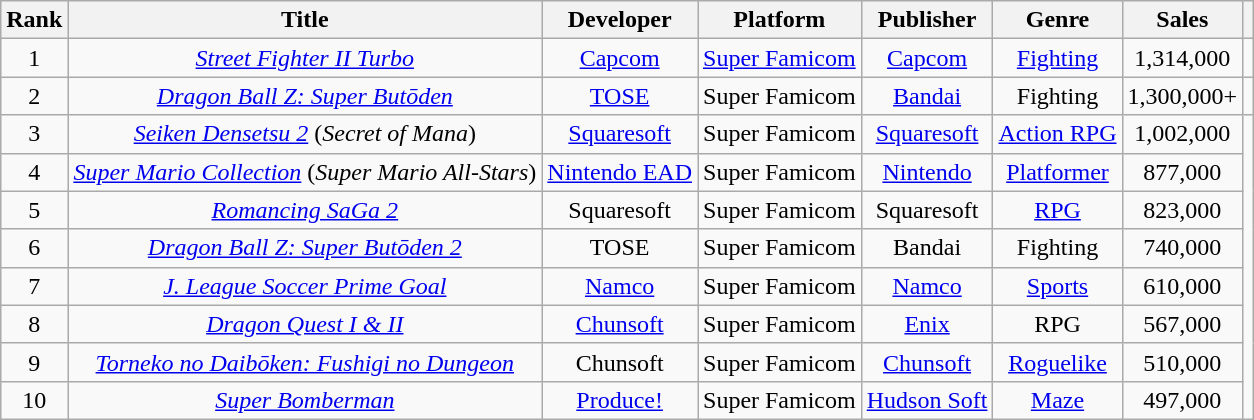<table class="wikitable sortable" style="text-align:center">
<tr>
<th>Rank</th>
<th>Title</th>
<th>Developer</th>
<th>Platform</th>
<th>Publisher</th>
<th>Genre</th>
<th>Sales</th>
<th class="unsortable"></th>
</tr>
<tr>
<td>1</td>
<td><em><a href='#'>Street Fighter II Turbo</a></em></td>
<td><a href='#'>Capcom</a></td>
<td><a href='#'>Super Famicom</a></td>
<td><a href='#'>Capcom</a></td>
<td><a href='#'>Fighting</a></td>
<td>1,314,000</td>
<td></td>
</tr>
<tr>
<td>2</td>
<td><em><a href='#'>Dragon Ball Z: Super Butōden</a></em></td>
<td><a href='#'>TOSE</a></td>
<td>Super Famicom</td>
<td><a href='#'>Bandai</a></td>
<td>Fighting</td>
<td>1,300,000+</td>
<td></td>
</tr>
<tr>
<td>3</td>
<td><em><a href='#'>Seiken Densetsu 2</a></em> (<em>Secret of Mana</em>)</td>
<td><a href='#'>Squaresoft</a></td>
<td>Super Famicom</td>
<td><a href='#'>Squaresoft</a></td>
<td><a href='#'>Action RPG</a></td>
<td>1,002,000</td>
<td rowspan="8"></td>
</tr>
<tr>
<td>4</td>
<td><em><a href='#'>Super Mario Collection</a></em> (<em>Super Mario All-Stars</em>)</td>
<td><a href='#'>Nintendo EAD</a></td>
<td>Super Famicom</td>
<td><a href='#'>Nintendo</a></td>
<td><a href='#'>Platformer</a></td>
<td>877,000</td>
</tr>
<tr>
<td>5</td>
<td><em><a href='#'>Romancing SaGa 2</a></em></td>
<td>Squaresoft</td>
<td>Super Famicom</td>
<td>Squaresoft</td>
<td><a href='#'>RPG</a></td>
<td>823,000</td>
</tr>
<tr>
<td>6</td>
<td><em><a href='#'>Dragon Ball Z: Super Butōden 2</a></em></td>
<td>TOSE</td>
<td>Super Famicom</td>
<td>Bandai</td>
<td>Fighting</td>
<td>740,000</td>
</tr>
<tr>
<td>7</td>
<td><em><a href='#'>J. League Soccer Prime Goal</a></em></td>
<td><a href='#'>Namco</a></td>
<td>Super Famicom</td>
<td><a href='#'>Namco</a></td>
<td><a href='#'>Sports</a></td>
<td>610,000</td>
</tr>
<tr>
<td>8</td>
<td><em><a href='#'>Dragon Quest I & II</a></em></td>
<td><a href='#'>Chunsoft</a></td>
<td>Super Famicom</td>
<td><a href='#'>Enix</a></td>
<td>RPG</td>
<td>567,000</td>
</tr>
<tr>
<td>9</td>
<td><em><a href='#'>Torneko no Daibōken: Fushigi no Dungeon</a></em></td>
<td>Chunsoft</td>
<td>Super Famicom</td>
<td><a href='#'>Chunsoft</a></td>
<td><a href='#'>Roguelike</a></td>
<td>510,000</td>
</tr>
<tr>
<td>10</td>
<td><em><a href='#'>Super Bomberman</a></em></td>
<td><a href='#'>Produce!</a></td>
<td>Super Famicom</td>
<td><a href='#'>Hudson Soft</a></td>
<td><a href='#'>Maze</a></td>
<td>497,000</td>
</tr>
</table>
